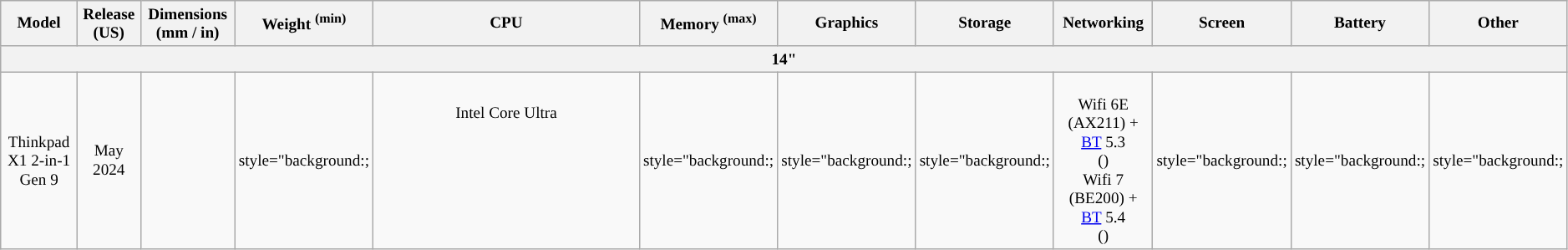<table class="wikitable" style="font-size: 80%; text-align: center; min-width: 80%;">
<tr>
<th>Model</th>
<th>Release (US)</th>
<th>Dimensions (mm / in)</th>
<th>Weight <sup>(min)</sup></th>
<th style="width:17%">CPU</th>
<th>Memory <sup>(max)</sup></th>
<th>Graphics</th>
<th>Storage</th>
<th>Networking</th>
<th>Screen</th>
<th>Battery</th>
<th>Other</th>
</tr>
<tr>
<th colspan=12>14"</th>
</tr>
<tr>
<td>Thinkpad X1 2-in-1 <br>Gen 9 </td>
<td>May 2024</td>
<td></td>
<td>style="background:;</td>
<td style="background:">Intel Core Ultra <br><br><br><br><br><br></td>
<td>style="background:;</td>
<td>style="background:;</td>
<td>style="background:;</td>
<td><br>Wifi 6E (AX211) + <a href='#'>BT</a> 5.3 <br>()<br>Wifi 7 (BE200) + <a href='#'>BT</a> 5.4 <br>()<br></td>
<td>style="background:;</td>
<td>style="background:;</td>
<td>style="background:;</td>
</tr>
</table>
